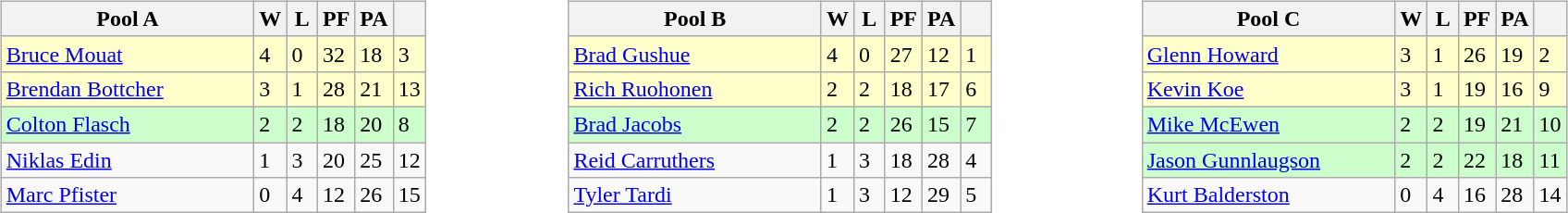<table>
<tr>
<td valign=top width=10%><br><table class=wikitable>
<tr>
<th width=175>Pool A</th>
<th width=15>W</th>
<th width=15>L</th>
<th width=15>PF</th>
<th width=15>PA</th>
<th width=15></th>
</tr>
<tr bgcolor=#ffffcc>
<td> <a href='#'>Bruce Mouat</a></td>
<td>4</td>
<td>0</td>
<td>32</td>
<td>18</td>
<td>3</td>
</tr>
<tr bgcolor=#ffffcc>
<td> <a href='#'>Brendan Bottcher</a></td>
<td>3</td>
<td>1</td>
<td>28</td>
<td>21</td>
<td>13</td>
</tr>
<tr bgcolor=#ccffcc>
<td> <a href='#'>Colton Flasch</a></td>
<td>2</td>
<td>2</td>
<td>18</td>
<td>20</td>
<td>8</td>
</tr>
<tr>
<td> <a href='#'>Niklas Edin</a></td>
<td>1</td>
<td>3</td>
<td>20</td>
<td>25</td>
<td>12</td>
</tr>
<tr>
<td> <a href='#'>Marc Pfister</a></td>
<td>0</td>
<td>4</td>
<td>12</td>
<td>26</td>
<td>15</td>
</tr>
</table>
</td>
<td valign=top width=10%><br><table class=wikitable>
<tr>
<th width=175>Pool B</th>
<th width=15>W</th>
<th width=15>L</th>
<th width=15>PF</th>
<th width=15>PA</th>
<th width=15></th>
</tr>
<tr bgcolor=#ffffcc>
<td> <a href='#'>Brad Gushue</a></td>
<td>4</td>
<td>0</td>
<td>27</td>
<td>12</td>
<td>1</td>
</tr>
<tr bgcolor=#ffffcc>
<td> <a href='#'>Rich Ruohonen</a></td>
<td>2</td>
<td>2</td>
<td>18</td>
<td>17</td>
<td>6</td>
</tr>
<tr bgcolor=#ccffcc>
<td> <a href='#'>Brad Jacobs</a></td>
<td>2</td>
<td>2</td>
<td>26</td>
<td>15</td>
<td>7</td>
</tr>
<tr>
<td> <a href='#'>Reid Carruthers</a></td>
<td>1</td>
<td>3</td>
<td>18</td>
<td>28</td>
<td>4</td>
</tr>
<tr>
<td> <a href='#'>Tyler Tardi</a></td>
<td>1</td>
<td>3</td>
<td>12</td>
<td>29</td>
<td>5</td>
</tr>
</table>
</td>
<td valign=top width=10%><br><table class=wikitable>
<tr>
<th width=175>Pool C</th>
<th width=15>W</th>
<th width=15>L</th>
<th width=15>PF</th>
<th width=15>PA</th>
<th width=15></th>
</tr>
<tr bgcolor=#ffffcc>
<td> <a href='#'>Glenn Howard</a></td>
<td>3</td>
<td>1</td>
<td>26</td>
<td>19</td>
<td>2</td>
</tr>
<tr bgcolor=#ffffcc>
<td> <a href='#'>Kevin Koe</a></td>
<td>3</td>
<td>1</td>
<td>19</td>
<td>16</td>
<td>9</td>
</tr>
<tr bgcolor=#ccffcc>
<td> <a href='#'>Mike McEwen</a></td>
<td>2</td>
<td>2</td>
<td>19</td>
<td>21</td>
<td>10</td>
</tr>
<tr bgcolor=#ccffcc>
<td> <a href='#'>Jason Gunnlaugson</a></td>
<td>2</td>
<td>2</td>
<td>22</td>
<td>18</td>
<td>11</td>
</tr>
<tr>
<td> <a href='#'>Kurt Balderston</a></td>
<td>0</td>
<td>4</td>
<td>16</td>
<td>28</td>
<td>14</td>
</tr>
</table>
</td>
</tr>
</table>
